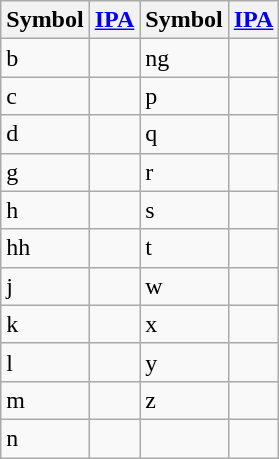<table class="wikitable">
<tr>
<th>Symbol</th>
<th><a href='#'>IPA</a></th>
<th>Symbol</th>
<th><a href='#'>IPA</a></th>
</tr>
<tr>
<td>b</td>
<td></td>
<td>ng</td>
<td></td>
</tr>
<tr>
<td>c</td>
<td></td>
<td>p</td>
<td></td>
</tr>
<tr>
<td>d</td>
<td></td>
<td>q</td>
<td></td>
</tr>
<tr>
<td>g</td>
<td></td>
<td>r</td>
<td></td>
</tr>
<tr>
<td>h</td>
<td></td>
<td>s</td>
<td></td>
</tr>
<tr>
<td>hh</td>
<td></td>
<td>t</td>
<td></td>
</tr>
<tr>
<td>j</td>
<td></td>
<td>w</td>
<td></td>
</tr>
<tr>
<td>k</td>
<td></td>
<td>x</td>
<td></td>
</tr>
<tr>
<td>l</td>
<td></td>
<td>y</td>
<td></td>
</tr>
<tr>
<td>m</td>
<td></td>
<td>z</td>
<td></td>
</tr>
<tr>
<td>n</td>
<td></td>
<td></td>
</tr>
</table>
